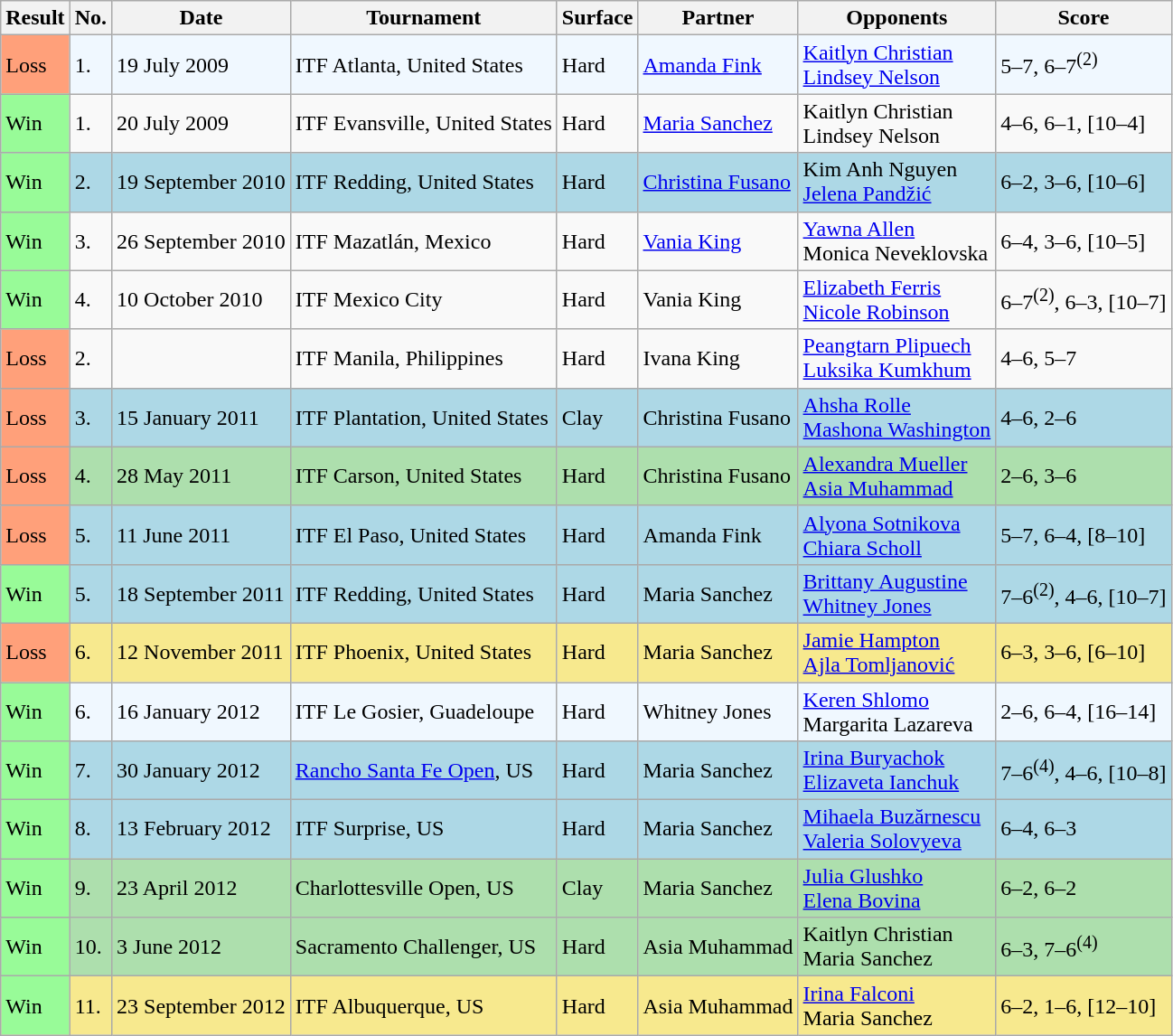<table class="sortable wikitable">
<tr>
<th>Result</th>
<th>No.</th>
<th>Date</th>
<th>Tournament</th>
<th>Surface</th>
<th>Partner</th>
<th>Opponents</th>
<th class="unsortable">Score</th>
</tr>
<tr style="background:#f0f8ff;">
<td style="background:#ffa07a;">Loss</td>
<td>1.</td>
<td>19 July 2009</td>
<td>ITF Atlanta, United States</td>
<td>Hard</td>
<td> <a href='#'>Amanda Fink</a></td>
<td> <a href='#'>Kaitlyn Christian</a> <br>  <a href='#'>Lindsey Nelson</a></td>
<td>5–7, 6–7<sup>(2)</sup></td>
</tr>
<tr>
<td style="background:#98fb98;">Win</td>
<td>1.</td>
<td>20 July 2009</td>
<td>ITF Evansville, United States</td>
<td>Hard</td>
<td> <a href='#'>Maria Sanchez</a></td>
<td> Kaitlyn Christian <br>  Lindsey Nelson</td>
<td>4–6, 6–1, [10–4]</td>
</tr>
<tr style="background:lightblue;">
<td style="background:#98fb98;">Win</td>
<td>2.</td>
<td>19 September 2010</td>
<td>ITF Redding, United States</td>
<td>Hard</td>
<td> <a href='#'>Christina Fusano</a></td>
<td> Kim Anh Nguyen <br>  <a href='#'>Jelena Pandžić</a></td>
<td>6–2, 3–6, [10–6]</td>
</tr>
<tr>
<td style="background:#98fb98;">Win</td>
<td>3.</td>
<td>26 September 2010</td>
<td>ITF Mazatlán, Mexico</td>
<td>Hard</td>
<td> <a href='#'>Vania King</a></td>
<td> <a href='#'>Yawna Allen</a> <br>  Monica Neveklovska</td>
<td>6–4, 3–6, [10–5]</td>
</tr>
<tr>
<td style="background:#98fb98;">Win</td>
<td>4.</td>
<td>10 October 2010</td>
<td>ITF Mexico City</td>
<td>Hard</td>
<td> Vania King</td>
<td> <a href='#'>Elizabeth Ferris</a> <br>  <a href='#'>Nicole Robinson</a></td>
<td>6–7<sup>(2)</sup>, 6–3, [10–7]</td>
</tr>
<tr>
<td style="background:#ffa07a;">Loss</td>
<td>2.</td>
<td></td>
<td>ITF Manila, Philippines</td>
<td>Hard</td>
<td> Ivana King</td>
<td> <a href='#'>Peangtarn Plipuech</a> <br>  <a href='#'>Luksika Kumkhum</a></td>
<td>4–6, 5–7</td>
</tr>
<tr style="background:lightblue;">
<td style="background:#ffa07a;">Loss</td>
<td>3.</td>
<td>15 January 2011</td>
<td>ITF Plantation, United States</td>
<td>Clay</td>
<td> Christina Fusano</td>
<td> <a href='#'>Ahsha Rolle</a> <br>  <a href='#'>Mashona Washington</a></td>
<td>4–6, 2–6</td>
</tr>
<tr style="background:#addfad;">
<td style="background:#ffa07a;">Loss</td>
<td>4.</td>
<td>28 May 2011</td>
<td>ITF Carson, United States</td>
<td>Hard</td>
<td> Christina Fusano</td>
<td> <a href='#'>Alexandra Mueller</a> <br>  <a href='#'>Asia Muhammad</a></td>
<td>2–6, 3–6</td>
</tr>
<tr style="background:lightblue;">
<td style="background:#ffa07a;">Loss</td>
<td>5.</td>
<td>11 June 2011</td>
<td>ITF El Paso, United States</td>
<td>Hard</td>
<td> Amanda Fink</td>
<td> <a href='#'>Alyona Sotnikova</a> <br>  <a href='#'>Chiara Scholl</a></td>
<td>5–7, 6–4, [8–10]</td>
</tr>
<tr style="background:lightblue;">
<td style="background:#98fb98;">Win</td>
<td>5.</td>
<td>18 September 2011</td>
<td>ITF Redding, United States</td>
<td>Hard</td>
<td> Maria Sanchez</td>
<td> <a href='#'>Brittany Augustine</a> <br>  <a href='#'>Whitney Jones</a></td>
<td>7–6<sup>(2)</sup>, 4–6, [10–7]</td>
</tr>
<tr style="background:#f7e98e;">
<td style="background:#ffa07a;">Loss</td>
<td>6.</td>
<td>12 November 2011</td>
<td>ITF Phoenix, United States</td>
<td>Hard</td>
<td> Maria Sanchez</td>
<td> <a href='#'>Jamie Hampton</a> <br>  <a href='#'>Ajla Tomljanović</a></td>
<td>6–3, 3–6, [6–10]</td>
</tr>
<tr style="background:#f0f8ff;">
<td style="background:#98fb98;">Win</td>
<td>6.</td>
<td>16 January 2012</td>
<td>ITF Le Gosier, Guadeloupe</td>
<td>Hard</td>
<td> Whitney Jones</td>
<td> <a href='#'>Keren Shlomo</a> <br>  Margarita Lazareva</td>
<td>2–6, 6–4, [16–14]</td>
</tr>
<tr style="background:lightblue;">
<td style="background:#98fb98;">Win</td>
<td>7.</td>
<td>30 January 2012</td>
<td><a href='#'>Rancho Santa Fe Open</a>, US</td>
<td>Hard</td>
<td> Maria Sanchez</td>
<td> <a href='#'>Irina Buryachok</a> <br>  <a href='#'>Elizaveta Ianchuk</a></td>
<td>7–6<sup>(4)</sup>, 4–6, [10–8]</td>
</tr>
<tr style="background:lightblue;">
<td style="background:#98fb98;">Win</td>
<td>8.</td>
<td>13 February 2012</td>
<td>ITF Surprise, US</td>
<td>Hard</td>
<td> Maria Sanchez</td>
<td> <a href='#'>Mihaela Buzărnescu</a> <br>  <a href='#'>Valeria Solovyeva</a></td>
<td>6–4, 6–3</td>
</tr>
<tr style="background:#addfad;">
<td style="background:#98fb98;">Win</td>
<td>9.</td>
<td>23 April 2012</td>
<td>Charlottesville Open, US</td>
<td>Clay</td>
<td> Maria Sanchez</td>
<td> <a href='#'>Julia Glushko</a> <br>  <a href='#'>Elena Bovina</a></td>
<td>6–2, 6–2</td>
</tr>
<tr style="background:#addfad;">
<td style="background:#98fb98;">Win</td>
<td>10.</td>
<td>3 June 2012</td>
<td>Sacramento Challenger, US</td>
<td>Hard</td>
<td> Asia Muhammad</td>
<td> Kaitlyn Christian <br>  Maria Sanchez</td>
<td>6–3, 7–6<sup>(4)</sup></td>
</tr>
<tr style="background:#f7e98e;">
<td style="background:#98fb98;">Win</td>
<td>11.</td>
<td>23 September 2012</td>
<td>ITF Albuquerque, US</td>
<td>Hard</td>
<td> Asia Muhammad</td>
<td> <a href='#'>Irina Falconi</a> <br>  Maria Sanchez</td>
<td>6–2, 1–6, [12–10]</td>
</tr>
</table>
